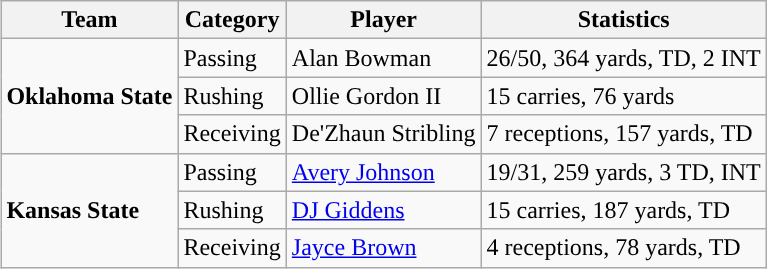<table class="wikitable" style="float: right;">
<tr>
<th>Team</th>
<th>Category</th>
<th>Player</th>
<th>Statistics</th>
</tr>
<tr>
<td rowspan=3><strong>Oklahoma State</strong></td>
<td>Passing</td>
<td>Alan Bowman</td>
<td>26/50, 364 yards, TD, 2 INT</td>
</tr>
<tr>
<td>Rushing</td>
<td>Ollie Gordon II</td>
<td>15 carries, 76 yards</td>
</tr>
<tr>
<td>Receiving</td>
<td>De'Zhaun Stribling</td>
<td>7 receptions, 157 yards, TD</td>
</tr>
<tr>
<td rowspan=3><strong>Kansas State</strong></td>
<td>Passing</td>
<td><a href='#'>Avery Johnson</a></td>
<td>19/31, 259 yards, 3 TD, INT</td>
</tr>
<tr>
<td>Rushing</td>
<td><a href='#'>DJ Giddens</a></td>
<td>15 carries, 187 yards, TD</td>
</tr>
<tr>
<td>Receiving</td>
<td><a href='#'>Jayce Brown</a></td>
<td>4 receptions, 78 yards, TD</td>
</tr>
</table>
